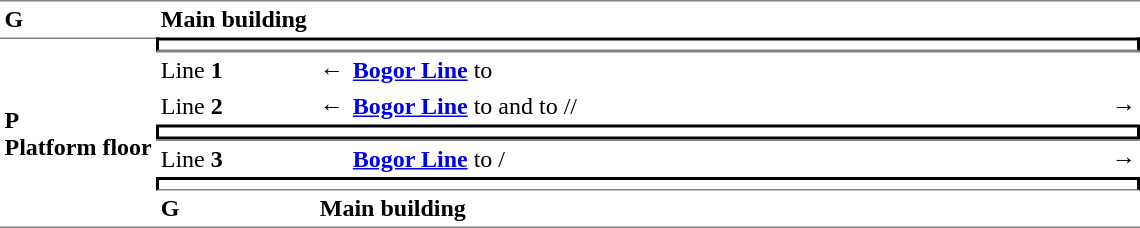<table cellspacing="0" cellpadding="3">
<tr>
<td style="border-top:solid 1px gray;"><strong>G</strong></td>
<td colspan="4" style="border-top:solid 1px gray;"><strong>Main building</strong></td>
</tr>
<tr>
<td rowspan="10" style="border-top:solid 1px gray;border-bottom:solid 1px gray;"><strong>P<br>Platform floor</strong></td>
<td colspan="4" style="border-top:solid 2px black;border-right:solid 2px black;border-left:solid 2px black;border-bottom:solid 1px gray;text-align:center;"></td>
</tr>
<tr>
<td style="border-top:solid 1px gray;">Line <strong>1</strong></td>
<td style="border-top:solid 1px gray;">←</td>
<td width="500" style="border-top:solid 1px gray;"> <strong><a href='#'>Bogor Line</a></strong> to </td>
<td style="border-top:solid 1px gray;"></td>
</tr>
<tr>
<td>Line <strong>2</strong></td>
<td>← </td>
<td width="500"> <strong><a href='#'>Bogor Line</a></strong> to  and to //</td>
<td> →</td>
</tr>
<tr>
<td colspan="4" style="border-top:solid 2px black;border-right:solid 2px black;border-left:solid 2px black;border-bottom:solid 2px black;text-align:center;"></td>
</tr>
<tr>
<td style="border-top:solid 1px gray;" width="100">Line <strong>3</strong></td>
<td style="border-top:solid 1px gray;"></td>
<td width="500" style="border-top:solid 1px gray;"> <strong><a href='#'>Bogor Line</a></strong> to /</td>
<td style="border-top:solid 1px gray;"> →</td>
</tr>
<tr>
<td colspan="4" style="border-top:solid 2px black;border-right:solid 2px black;border-left:solid 2px black;border-bottom:solid 1px gray;text-align:center;"></td>
</tr>
<tr>
<td style="border-bottom:solid 1px gray;"><strong>G</strong></td>
<td colspan="3" style="border-bottom:solid 1px gray;"><strong>Main building</strong></td>
</tr>
</table>
